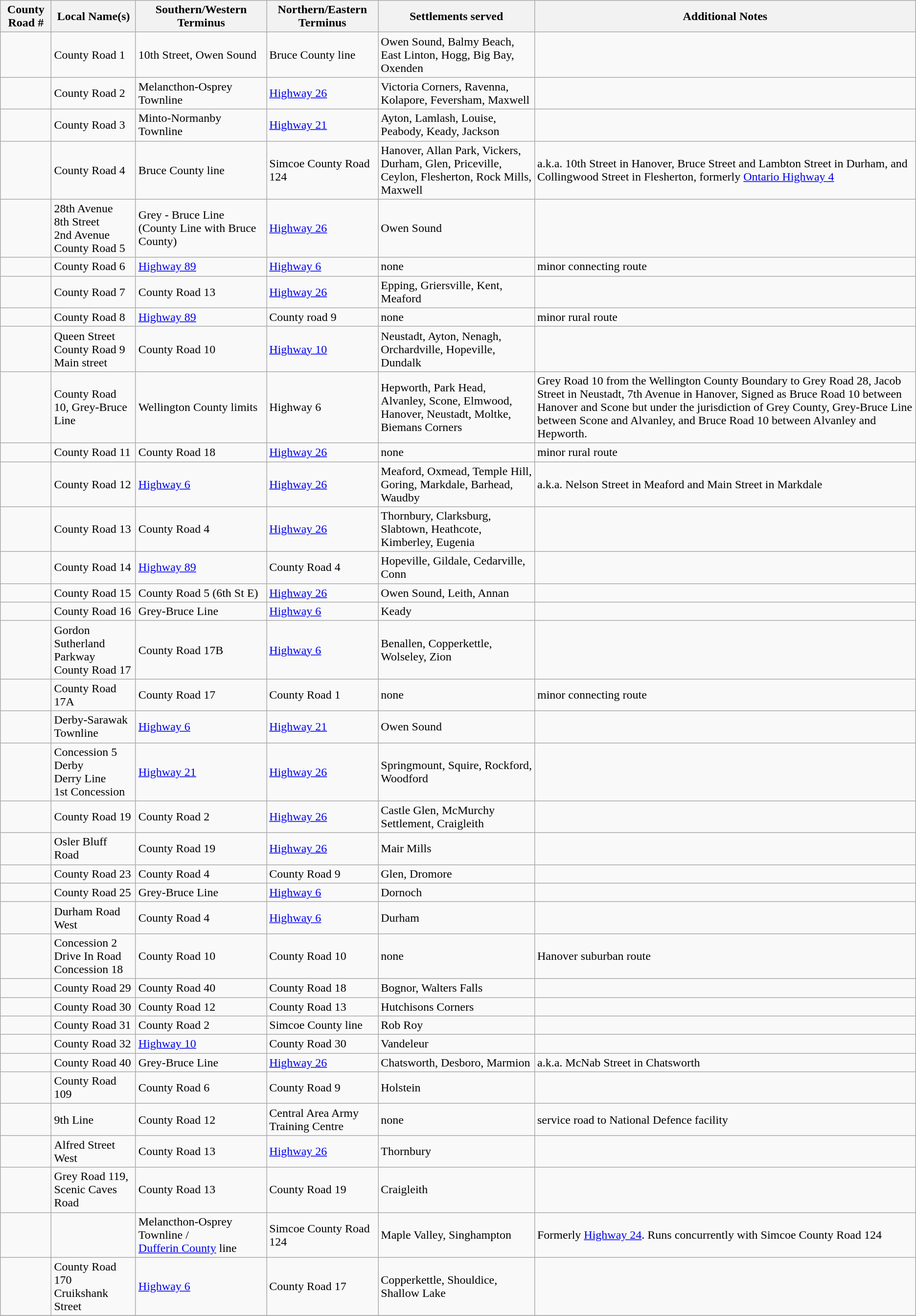<table class="wikitable">
<tr>
<th>County Road #</th>
<th>Local Name(s)</th>
<th>Southern/Western Terminus</th>
<th>Northern/Eastern Terminus</th>
<th>Settlements served</th>
<th>Additional Notes</th>
</tr>
<tr>
<td></td>
<td>County Road 1</td>
<td>10th Street, Owen Sound</td>
<td>Bruce County line</td>
<td>Owen Sound, Balmy Beach, East Linton, Hogg, Big Bay, Oxenden</td>
<td></td>
</tr>
<tr>
<td></td>
<td>County Road 2</td>
<td>Melancthon-Osprey Townline</td>
<td><a href='#'>Highway 26</a></td>
<td>Victoria Corners, Ravenna, Kolapore, Feversham, Maxwell</td>
<td></td>
</tr>
<tr>
<td></td>
<td>County Road 3</td>
<td>Minto-Normanby Townline</td>
<td><a href='#'>Highway 21</a></td>
<td>Ayton, Lamlash, Louise, Peabody, Keady, Jackson</td>
<td></td>
</tr>
<tr>
<td></td>
<td>County Road 4</td>
<td>Bruce County line</td>
<td>Simcoe County Road 124</td>
<td>Hanover, Allan Park, Vickers, Durham, Glen, Priceville, Ceylon, Flesherton, Rock Mills, Maxwell</td>
<td>a.k.a. 10th Street in Hanover, Bruce Street and Lambton Street in Durham, and Collingwood Street in Flesherton, formerly <a href='#'>Ontario Highway 4</a></td>
</tr>
<tr>
<td></td>
<td>28th Avenue<br>8th Street<br>2nd Avenue<br> County Road 5</td>
<td>Grey - Bruce Line (County Line with Bruce County)</td>
<td><a href='#'>Highway 26</a></td>
<td>Owen Sound</td>
<td></td>
</tr>
<tr>
<td></td>
<td>County Road 6</td>
<td><a href='#'>Highway 89</a></td>
<td><a href='#'>Highway 6</a></td>
<td>none</td>
<td>minor connecting route</td>
</tr>
<tr>
<td></td>
<td>County Road 7</td>
<td>County Road 13</td>
<td><a href='#'>Highway 26</a></td>
<td>Epping, Griersville, Kent, Meaford</td>
<td></td>
</tr>
<tr>
<td></td>
<td>County Road 8</td>
<td><a href='#'>Highway 89</a></td>
<td>County road 9</td>
<td>none</td>
<td>minor rural route</td>
</tr>
<tr>
<td></td>
<td>Queen Street<br> County Road 9<br>Main street</td>
<td>County Road 10</td>
<td><a href='#'>Highway 10</a></td>
<td>Neustadt, Ayton, Nenagh, Orchardville, Hopeville, Dundalk</td>
<td></td>
</tr>
<tr>
<td></td>
<td>County Road 10, Grey-Bruce Line</td>
<td>Wellington County limits</td>
<td>Highway 6</td>
<td>Hepworth, Park Head, Alvanley, Scone, Elmwood, Hanover, Neustadt, Moltke, Biemans Corners</td>
<td>Grey Road 10 from the Wellington County Boundary to Grey Road 28, Jacob Street in Neustadt, 7th Avenue in Hanover,  Signed as Bruce Road 10 between Hanover and Scone but under the jurisdiction of Grey County, Grey-Bruce Line between Scone and Alvanley, and Bruce Road 10 between Alvanley and Hepworth.</td>
</tr>
<tr>
<td></td>
<td>County Road 11</td>
<td>County Road 18</td>
<td><a href='#'>Highway 26</a></td>
<td>none</td>
<td>minor rural route</td>
</tr>
<tr>
<td></td>
<td>County Road 12</td>
<td><a href='#'>Highway 6</a></td>
<td><a href='#'>Highway 26</a></td>
<td>Meaford, Oxmead, Temple Hill, Goring, Markdale, Barhead, Waudby</td>
<td>a.k.a. Nelson Street in Meaford and Main Street in Markdale</td>
</tr>
<tr>
<td></td>
<td>County Road 13</td>
<td>County Road 4</td>
<td><a href='#'>Highway 26</a></td>
<td>Thornbury, Clarksburg, Slabtown, Heathcote, Kimberley, Eugenia</td>
<td></td>
</tr>
<tr>
<td></td>
<td>County Road 14</td>
<td><a href='#'>Highway 89</a></td>
<td>County Road 4</td>
<td>Hopeville, Gildale, Cedarville, Conn</td>
<td></td>
</tr>
<tr>
<td></td>
<td>County Road 15</td>
<td>County Road 5 (6th St E)</td>
<td><a href='#'>Highway 26</a></td>
<td>Owen Sound, Leith, Annan</td>
<td></td>
</tr>
<tr>
<td></td>
<td>County Road 16</td>
<td>Grey-Bruce Line</td>
<td><a href='#'>Highway 6</a></td>
<td>Keady</td>
<td></td>
</tr>
<tr>
<td></td>
<td>Gordon Sutherland Parkway<br>County Road 17</td>
<td>County Road 17B</td>
<td><a href='#'>Highway 6</a></td>
<td>Benallen, Copperkettle, Wolseley, Zion</td>
<td></td>
</tr>
<tr>
<td></td>
<td>County Road 17A</td>
<td>County Road 17</td>
<td>County Road 1</td>
<td>none</td>
<td>minor connecting route</td>
</tr>
<tr>
<td></td>
<td>Derby-Sarawak Townline</td>
<td><a href='#'>Highway 6</a></td>
<td><a href='#'>Highway 21</a></td>
<td>Owen Sound</td>
<td></td>
</tr>
<tr>
<td></td>
<td>Concession 5 Derby<br>Derry Line<br>1st Concession</td>
<td><a href='#'>Highway 21</a></td>
<td><a href='#'>Highway 26</a></td>
<td>Springmount, Squire, Rockford, Woodford</td>
<td></td>
</tr>
<tr>
<td></td>
<td>County Road 19</td>
<td>County Road 2</td>
<td><a href='#'>Highway 26</a></td>
<td>Castle Glen, McMurchy Settlement, Craigleith</td>
<td></td>
</tr>
<tr>
<td></td>
<td>Osler Bluff Road</td>
<td>County Road 19</td>
<td><a href='#'>Highway 26</a></td>
<td>Mair Mills</td>
<td></td>
</tr>
<tr>
<td></td>
<td>County Road 23</td>
<td>County Road 4</td>
<td>County Road 9</td>
<td>Glen, Dromore</td>
<td></td>
</tr>
<tr>
<td></td>
<td>County Road 25</td>
<td>Grey-Bruce Line</td>
<td><a href='#'>Highway 6</a></td>
<td>Dornoch</td>
<td></td>
</tr>
<tr>
<td></td>
<td>Durham Road West</td>
<td>County Road 4</td>
<td><a href='#'>Highway 6</a></td>
<td>Durham</td>
<td></td>
</tr>
<tr>
<td></td>
<td>Concession 2<br>Drive In Road<br>Concession 18</td>
<td>County Road 10</td>
<td>County Road 10</td>
<td>none</td>
<td>Hanover suburban route</td>
</tr>
<tr>
<td></td>
<td>County Road 29</td>
<td>County Road 40</td>
<td>County Road 18</td>
<td>Bognor, Walters Falls</td>
<td></td>
</tr>
<tr>
<td></td>
<td>County Road 30</td>
<td>County Road 12</td>
<td>County Road 13</td>
<td>Hutchisons Corners</td>
<td></td>
</tr>
<tr>
<td></td>
<td>County Road 31</td>
<td>County Road 2</td>
<td>Simcoe County line</td>
<td>Rob Roy</td>
<td></td>
</tr>
<tr>
<td></td>
<td>County Road 32</td>
<td><a href='#'>Highway 10</a></td>
<td>County Road 30</td>
<td>Vandeleur</td>
<td></td>
</tr>
<tr>
<td></td>
<td>County Road 40</td>
<td>Grey-Bruce Line</td>
<td><a href='#'>Highway 26</a></td>
<td>Chatsworth, Desboro, Marmion</td>
<td>a.k.a. McNab Street in Chatsworth</td>
</tr>
<tr>
<td></td>
<td>County Road 109</td>
<td>County Road 6</td>
<td>County Road 9</td>
<td>Holstein</td>
<td></td>
</tr>
<tr>
<td></td>
<td>9th Line</td>
<td>County Road 12</td>
<td>Central Area Army Training Centre</td>
<td>none</td>
<td>service road to National Defence facility</td>
</tr>
<tr>
<td></td>
<td>Alfred Street West</td>
<td>County Road 13</td>
<td><a href='#'>Highway 26</a></td>
<td>Thornbury</td>
<td></td>
</tr>
<tr>
<td></td>
<td>Grey Road 119, Scenic Caves Road</td>
<td>County Road 13</td>
<td>County Road 19</td>
<td>Craigleith</td>
<td></td>
</tr>
<tr>
<td></td>
<td></td>
<td>Melancthon-Osprey Townline /<br><a href='#'>Dufferin County</a> line</td>
<td>Simcoe County Road 124</td>
<td>Maple Valley, Singhampton</td>
<td>Formerly <a href='#'>Highway 24</a>. Runs concurrently with Simcoe County Road 124</td>
</tr>
<tr>
<td></td>
<td>County Road 170<br>Cruikshank Street</td>
<td><a href='#'>Highway 6</a></td>
<td>County Road 17</td>
<td>Copperkettle, Shouldice, Shallow Lake</td>
<td></td>
</tr>
<tr>
</tr>
</table>
